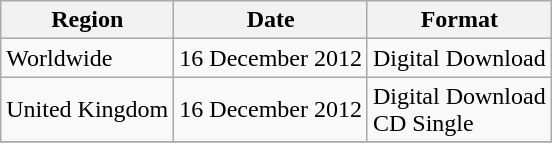<table class=wikitable>
<tr>
<th>Region</th>
<th>Date</th>
<th>Format</th>
</tr>
<tr>
<td>Worldwide</td>
<td>16 December 2012</td>
<td>Digital Download</td>
</tr>
<tr>
<td>United Kingdom</td>
<td>16 December 2012</td>
<td>Digital Download<br>CD Single</td>
</tr>
<tr>
</tr>
</table>
